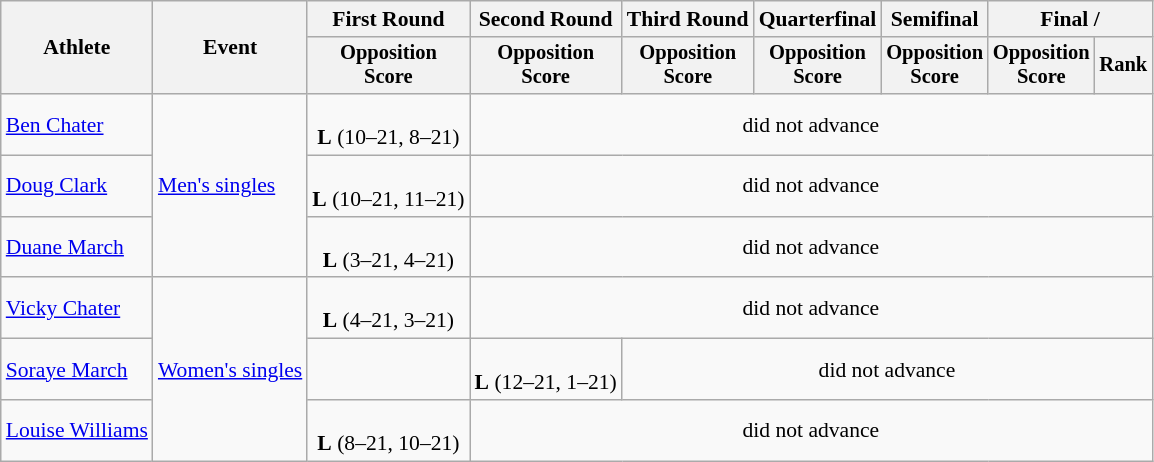<table class=wikitable style="font-size:90%">
<tr>
<th rowspan=2>Athlete</th>
<th rowspan=2>Event</th>
<th>First Round</th>
<th>Second Round</th>
<th>Third Round</th>
<th>Quarterfinal</th>
<th>Semifinal</th>
<th colspan=2>Final / </th>
</tr>
<tr style="font-size:95%">
<th>Opposition<br>Score</th>
<th>Opposition<br>Score</th>
<th>Opposition<br>Score</th>
<th>Opposition<br>Score</th>
<th>Opposition<br>Score</th>
<th>Opposition<br>Score</th>
<th>Rank</th>
</tr>
<tr align=center>
<td align=left><a href='#'>Ben Chater</a></td>
<td align=left rowspan=3><a href='#'>Men's singles</a></td>
<td><br><strong>L</strong> (10–21, 8–21)</td>
<td colspan="6">did not advance</td>
</tr>
<tr align=center>
<td align=left><a href='#'>Doug Clark</a></td>
<td><br><strong>L</strong> (10–21, 11–21)</td>
<td colspan="6">did not advance</td>
</tr>
<tr align=center>
<td align=left><a href='#'>Duane March</a></td>
<td><br><strong>L</strong> (3–21, 4–21)</td>
<td colspan="6">did not advance</td>
</tr>
<tr align=center>
<td align=left><a href='#'>Vicky Chater</a></td>
<td align=left rowspan=3><a href='#'>Women's singles</a></td>
<td><br><strong>L</strong> (4–21, 3–21)</td>
<td colspan="6">did not advance</td>
</tr>
<tr align=center>
<td align=left><a href='#'>Soraye March</a></td>
<td></td>
<td><br><strong>L</strong> (12–21, 1–21)</td>
<td colspan="6">did not advance</td>
</tr>
<tr align=center>
<td align=left><a href='#'>Louise Williams</a></td>
<td><br><strong>L</strong> (8–21, 10–21)</td>
<td colspan="6">did not advance</td>
</tr>
</table>
